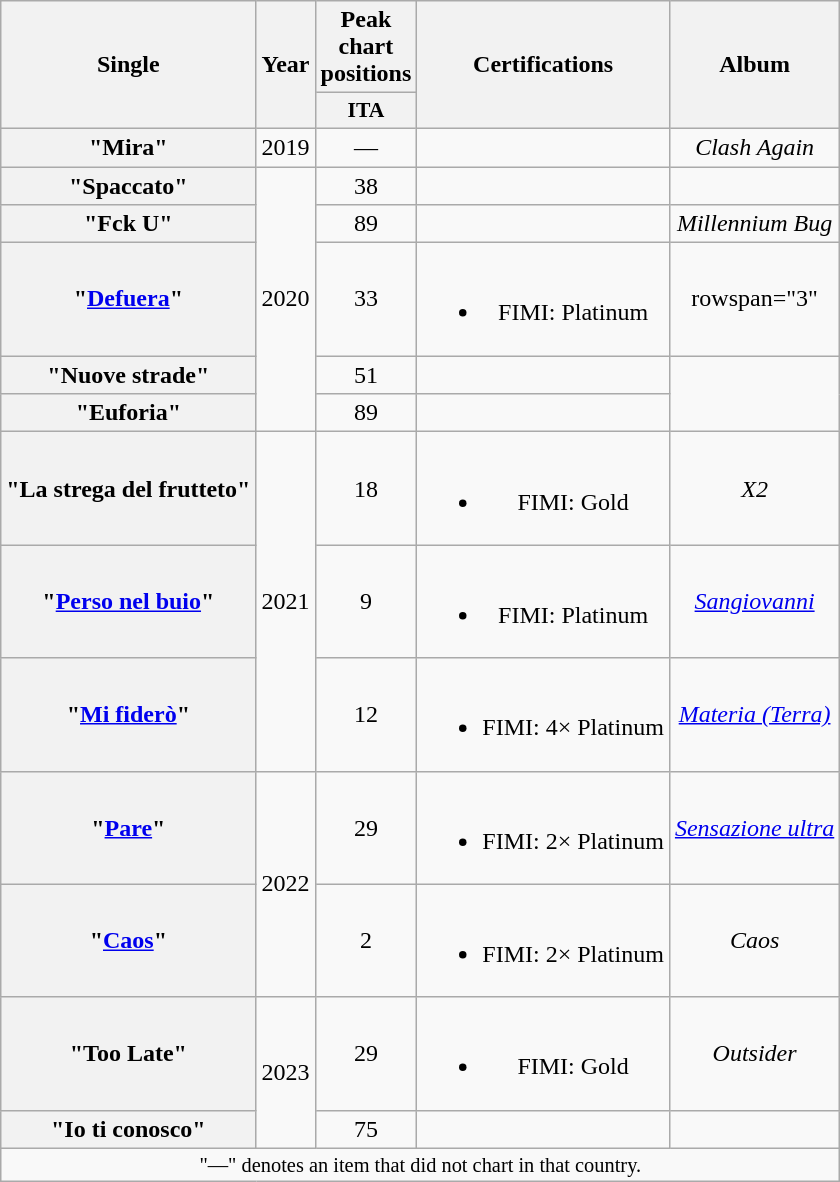<table class="wikitable plainrowheaders" style="text-align:center;">
<tr>
<th scope="col" rowspan="2">Single</th>
<th scope="col" rowspan="2">Year</th>
<th scope="col" colspan="1">Peak chart positions</th>
<th scope="col" rowspan="2">Certifications</th>
<th scope="col" rowspan="2">Album</th>
</tr>
<tr>
<th scope="col" style="width:3em;font-size:90%;">ITA<br></th>
</tr>
<tr>
<th scope="row">"Mira"<br></th>
<td>2019</td>
<td>—</td>
<td></td>
<td><em>Clash Again</em></td>
</tr>
<tr>
<th scope="row">"Spaccato"<br></th>
<td rowspan="5">2020</td>
<td>38</td>
<td></td>
<td></td>
</tr>
<tr>
<th scope="row">"Fck U"<br></th>
<td>89</td>
<td></td>
<td><em>Millennium Bug</em></td>
</tr>
<tr>
<th scope="row">"<a href='#'>Defuera</a>"<br></th>
<td>33</td>
<td><br><ul><li>FIMI: Platinum</li></ul></td>
<td>rowspan="3" </td>
</tr>
<tr>
<th scope="row">"Nuove strade"<br></th>
<td>51</td>
<td></td>
</tr>
<tr>
<th scope="row">"Euforia"<br></th>
<td>89</td>
<td></td>
</tr>
<tr>
<th scope="row">"La strega del frutteto"<br></th>
<td rowspan="3">2021</td>
<td>18</td>
<td><br><ul><li>FIMI: Gold</li></ul></td>
<td><em>X2</em></td>
</tr>
<tr>
<th scope="row">"<a href='#'>Perso nel buio</a>"<br></th>
<td>9</td>
<td><br><ul><li>FIMI: Platinum</li></ul></td>
<td><em><a href='#'>Sangiovanni</a></em></td>
</tr>
<tr>
<th scope="row">"<a href='#'>Mi fiderò</a>" <br></th>
<td>12</td>
<td><br><ul><li>FIMI: 4× Platinum</li></ul></td>
<td><em><a href='#'>Materia (Terra)</a></em></td>
</tr>
<tr>
<th scope="row">"<a href='#'>Pare</a>" <br></th>
<td rowspan="2">2022</td>
<td>29</td>
<td><br><ul><li>FIMI: 2× Platinum</li></ul></td>
<td><em><a href='#'>Sensazione ultra</a></em></td>
</tr>
<tr>
<th scope="row">"<a href='#'>Caos</a>" <br></th>
<td>2</td>
<td><br><ul><li>FIMI: 2× Platinum</li></ul></td>
<td><em>Caos</em></td>
</tr>
<tr>
<th scope="row">"Too Late" <br></th>
<td rowspan="2">2023</td>
<td>29</td>
<td><br><ul><li>FIMI: Gold</li></ul></td>
<td><em>Outsider</em></td>
</tr>
<tr>
<th scope="row">"Io ti conosco" <br></th>
<td>75</td>
<td></td>
<td></td>
</tr>
<tr>
<td colspan="5" style="text-align:center; font-size:85%;">"—" denotes an item that did not chart in that country.</td>
</tr>
</table>
